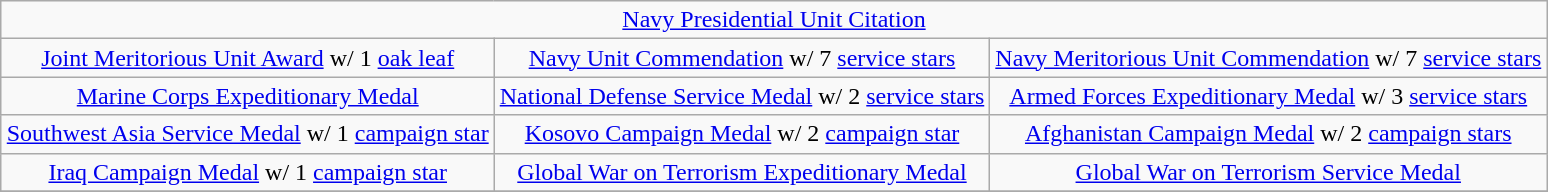<table class="wikitable" style="margin:1em auto; text-align:center;">
<tr>
<td colspan="3"><a href='#'>Navy Presidential Unit Citation</a></td>
</tr>
<tr>
<td><a href='#'>Joint Meritorious Unit Award</a> w/ 1 <a href='#'>oak leaf</a></td>
<td><a href='#'>Navy Unit Commendation</a> w/ 7 <a href='#'>service stars</a></td>
<td><a href='#'>Navy Meritorious Unit Commendation</a> w/ 7 <a href='#'>service stars</a></td>
</tr>
<tr>
<td><a href='#'>Marine Corps Expeditionary Medal</a></td>
<td><a href='#'>National Defense Service Medal</a> w/ 2 <a href='#'>service stars</a></td>
<td><a href='#'>Armed Forces Expeditionary Medal</a> w/ 3 <a href='#'>service stars</a></td>
</tr>
<tr>
<td><a href='#'>Southwest Asia Service Medal</a> w/ 1 <a href='#'>campaign star</a></td>
<td><a href='#'>Kosovo Campaign Medal</a> w/ 2 <a href='#'>campaign star</a></td>
<td><a href='#'>Afghanistan Campaign Medal</a> w/ 2 <a href='#'>campaign stars</a></td>
</tr>
<tr>
<td><a href='#'>Iraq Campaign Medal</a> w/ 1 <a href='#'>campaign star</a></td>
<td><a href='#'>Global War on Terrorism Expeditionary Medal</a></td>
<td><a href='#'>Global War on Terrorism Service Medal</a></td>
</tr>
<tr>
</tr>
</table>
